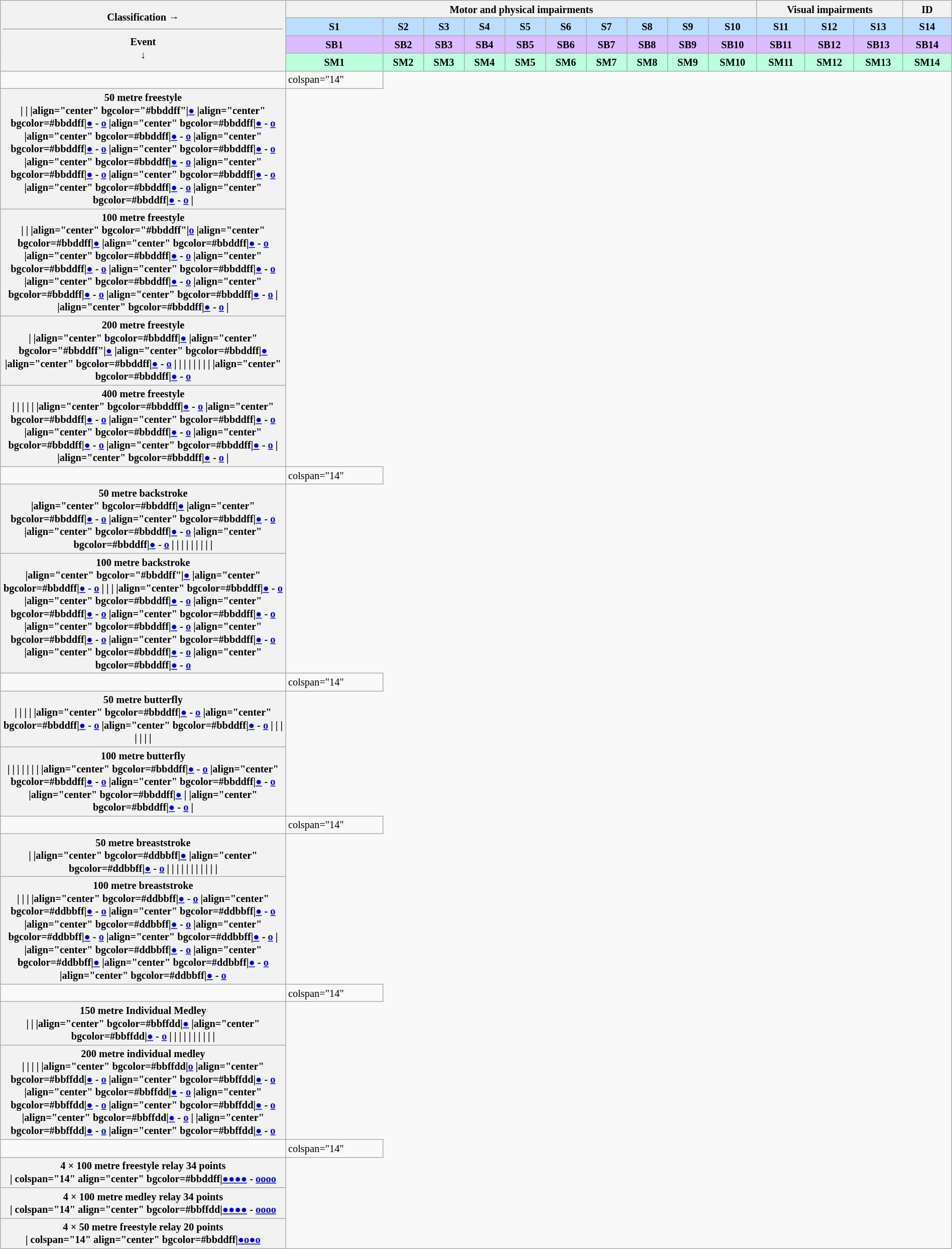<table class="wikitable" style="margin:0.5em auto; font-size:85%; line-height:1.25em;width:100%;">
<tr>
<th style="width:30%;" rowspan="4"><strong>Classification →</strong> <hr> <strong>Event<br>↓</strong></th>
<th align="center" colspan="10">Motor and physical impairments</th>
<th align="center" colspan="3">Visual impairments</th>
<th align="center">ID</th>
</tr>
<tr>
<td align="center" bgcolor=#bbddff><strong>S1</strong></td>
<td align="center" bgcolor=#bbddff><strong>S2</strong></td>
<td align="center" bgcolor=#bbddff><strong>S3</strong></td>
<td align="center" bgcolor=#bbddff><strong>S4</strong></td>
<td align="center" bgcolor=#bbddff><strong>S5</strong></td>
<td align="center" bgcolor=#bbddff><strong>S6</strong></td>
<td align="center" bgcolor=#bbddff><strong>S7</strong></td>
<td align="center" bgcolor=#bbddff><strong>S8</strong></td>
<td align="center" bgcolor=#bbddff><strong>S9</strong></td>
<td align="center" bgcolor=#bbddff><strong>S10</strong></td>
<td align="center" bgcolor=#bbddff><strong>S11</strong></td>
<td align="center" bgcolor=#bbddff><strong>S12</strong></td>
<td align="center" bgcolor=#bbddff><strong>S13</strong></td>
<td align="center" bgcolor=#bbddff><strong>S14</strong></td>
</tr>
<tr>
<td align="center" bgcolor=#ddbbff><strong>SB1</strong></td>
<td align="center" bgcolor=#ddbbff><strong>SB2</strong></td>
<td align="center" bgcolor=#ddbbff><strong>SB3</strong></td>
<td align="center" bgcolor=#ddbbff><strong>SB4</strong></td>
<td align="center" bgcolor=#ddbbff><strong>SB5</strong></td>
<td align="center" bgcolor=#ddbbff><strong>SB6</strong></td>
<td align="center" bgcolor=#ddbbff><strong>SB7</strong></td>
<td align="center" bgcolor=#ddbbff><strong>SB8</strong></td>
<td align="center" bgcolor=#ddbbff><strong>SB9</strong></td>
<td align="center" bgcolor=#ddbbff><strong>SB10</strong></td>
<td align="center" bgcolor=#ddbbff><strong>SB11</strong></td>
<td align="center" bgcolor=#ddbbff><strong>SB12</strong></td>
<td align="center" bgcolor=#ddbbff><strong>SB13</strong></td>
<td align="center" bgcolor=#ddbbff><strong>SB14</strong></td>
</tr>
<tr>
<td align="center" bgcolor=#bbffdd><strong>SM1</strong></td>
<td align="center" bgcolor=#bbffdd><strong>SM2</strong></td>
<td align="center" bgcolor=#bbffdd><strong>SM3</strong></td>
<td align="center" bgcolor=#bbffdd><strong>SM4</strong></td>
<td align="center" bgcolor=#bbffdd><strong>SM5</strong></td>
<td align="center" bgcolor=#bbffdd><strong>SM6</strong></td>
<td align="center" bgcolor=#bbffdd><strong>SM7</strong></td>
<td align="center" bgcolor=#bbffdd><strong>SM8</strong></td>
<td align="center" bgcolor=#bbffdd><strong>SM9</strong></td>
<td align="center" bgcolor=#bbffdd><strong>SM10</strong></td>
<td align="center" bgcolor=#bbffdd><strong>SM11</strong></td>
<td align="center" bgcolor=#bbffdd><strong>SM12</strong></td>
<td align="center" bgcolor=#bbffdd><strong>SM13</strong></td>
<td align="center" bgcolor=#bbffdd><strong>SM14</strong></td>
</tr>
<tr>
<td></td>
<td>colspan="14" </td>
</tr>
<tr>
<th>50 metre freestyle<br>| 
|
|align="center" bgcolor="#bbddff"|<a href='#'><strong>●</strong></a>
|align="center" bgcolor=#bbddff|<a href='#'><strong>●</strong></a> - <a href='#'><strong>o</strong></a>
|align="center" bgcolor=#bbddff|<a href='#'><strong>●</strong></a> - <a href='#'><strong>o</strong></a>
|align="center" bgcolor=#bbddff|<a href='#'><strong>●</strong></a> - <a href='#'><strong>o</strong></a>
|align="center" bgcolor=#bbddff|<a href='#'><strong>●</strong></a> - <a href='#'><strong>o</strong></a>
|align="center" bgcolor=#bbddff|<a href='#'><strong>●</strong></a> - <a href='#'><strong>o</strong></a>
|align="center" bgcolor=#bbddff|<a href='#'><strong>●</strong></a> - <a href='#'><strong>o</strong></a>
|align="center" bgcolor=#bbddff|<a href='#'><strong>●</strong></a> - <a href='#'><strong>o</strong></a>
|align="center" bgcolor=#bbddff|<a href='#'><strong>●</strong></a> - <a href='#'><strong>o</strong></a>
|align="center" bgcolor=#bbddff|<a href='#'><strong>●</strong></a> - <a href='#'><strong>o</strong></a>
|align="center" bgcolor=#bbddff|<a href='#'><strong>●</strong></a> - <a href='#'><strong>o</strong></a>
|</th>
</tr>
<tr>
<th>100 metre freestyle<br>| 
|
|align="center" bgcolor="#bbddff"|<a href='#'><strong>o</strong></a>
|align="center" bgcolor=#bbddff|<a href='#'><strong>●</strong></a> 
|align="center" bgcolor=#bbddff|<a href='#'><strong>●</strong></a> - <a href='#'><strong>o</strong></a>
|align="center" bgcolor=#bbddff|<a href='#'><strong>●</strong></a> - <a href='#'><strong>o</strong></a>
|align="center" bgcolor=#bbddff|<a href='#'><strong>●</strong></a> - <a href='#'><strong>o</strong></a>
|align="center" bgcolor=#bbddff|<a href='#'><strong>●</strong></a> - <a href='#'><strong>o</strong></a>
|align="center" bgcolor=#bbddff|<a href='#'><strong>●</strong></a> - <a href='#'><strong>o</strong></a>
|align="center" bgcolor=#bbddff|<a href='#'><strong>●</strong></a> - <a href='#'><strong>o</strong></a>
|align="center" bgcolor=#bbddff|<a href='#'><strong>●</strong></a> - <a href='#'><strong>o</strong></a>
|
|align="center" bgcolor=#bbddff|<a href='#'><strong>●</strong></a> - <a href='#'><strong>o</strong></a>
|</th>
</tr>
<tr>
<th>200 metre freestyle<br>| 
|align="center" bgcolor=#bbddff|<a href='#'><strong>●</strong></a>
|align="center" bgcolor="#bbddff"|<a href='#'><strong>●</strong></a>
|align="center" bgcolor=#bbddff|<a href='#'><strong>●</strong></a> 
|align="center" bgcolor=#bbddff|<a href='#'><strong>●</strong></a> - <a href='#'><strong>o</strong></a>
|
|
|
|
|
|
|
|
|align="center" bgcolor=#bbddff|<a href='#'><strong>●</strong></a> - <a href='#'><strong>o</strong></a></th>
</tr>
<tr>
<th>400 metre freestyle<br>| 
|
|
| 
|
|align="center" bgcolor=#bbddff|<a href='#'><strong>●</strong></a> - <a href='#'><strong>o</strong></a>
|align="center" bgcolor=#bbddff|<a href='#'><strong>●</strong></a> - <a href='#'><strong>o</strong></a>
|align="center" bgcolor=#bbddff|<a href='#'><strong>●</strong></a> - <a href='#'><strong>o</strong></a>
|align="center" bgcolor=#bbddff|<a href='#'><strong>●</strong></a> - <a href='#'><strong>o</strong></a>
|align="center" bgcolor=#bbddff|<a href='#'><strong>●</strong></a> - <a href='#'><strong>o</strong></a>
|align="center" bgcolor=#bbddff|<a href='#'><strong>●</strong></a> - <a href='#'><strong>o</strong></a>
|
|align="center" bgcolor=#bbddff|<a href='#'><strong>●</strong></a> - <a href='#'><strong>o</strong></a>
|</th>
</tr>
<tr>
<td></td>
<td>colspan="14" </td>
</tr>
<tr>
<th>50 metre backstroke<br>|align="center" bgcolor=#bbddff|<a href='#'><strong>●</strong></a> 
|align="center" bgcolor=#bbddff|<a href='#'><strong>●</strong></a> - <a href='#'><strong>o</strong></a>
|align="center" bgcolor=#bbddff|<a href='#'><strong>●</strong></a> - <a href='#'><strong>o</strong></a>
|align="center" bgcolor=#bbddff|<a href='#'><strong>●</strong></a> - <a href='#'><strong>o</strong></a>
|align="center" bgcolor=#bbddff|<a href='#'><strong>●</strong></a> - <a href='#'><strong>o</strong></a>
|
|
|
|
|
|
|
|
|</th>
</tr>
<tr>
<th>100 metre backstroke<br>|align="center" bgcolor="#bbddff"|<a href='#'><strong>●</strong></a>
|align="center" bgcolor=#bbddff|<a href='#'><strong>●</strong></a> - <a href='#'><strong>o</strong></a>
|
|
|
|align="center" bgcolor=#bbddff|<a href='#'><strong>●</strong></a> - <a href='#'><strong>o</strong></a>
|align="center" bgcolor=#bbddff|<a href='#'><strong>●</strong></a> - <a href='#'><strong>o</strong></a>
|align="center" bgcolor=#bbddff|<a href='#'><strong>●</strong></a> - <a href='#'><strong>o</strong></a>
|align="center" bgcolor=#bbddff|<a href='#'><strong>●</strong></a> - <a href='#'><strong>o</strong></a>
|align="center" bgcolor=#bbddff|<a href='#'><strong>●</strong></a> - <a href='#'><strong>o</strong></a>
|align="center" bgcolor=#bbddff|<a href='#'><strong>●</strong></a> - <a href='#'><strong>o</strong></a>
|align="center" bgcolor=#bbddff|<a href='#'><strong>●</strong></a> - <a href='#'><strong>o</strong></a>
|align="center" bgcolor=#bbddff|<a href='#'><strong>●</strong></a> - <a href='#'><strong>o</strong></a>
|align="center" bgcolor=#bbddff|<a href='#'><strong>●</strong></a> - <a href='#'><strong>o</strong></a></th>
</tr>
<tr>
<td></td>
<td>colspan="14" </td>
</tr>
<tr>
<th>50 metre butterfly<br>| 
|
|
| 
|align="center" bgcolor=#bbddff|<a href='#'><strong>●</strong></a> - <a href='#'><strong>o</strong></a>
|align="center" bgcolor=#bbddff|<a href='#'><strong>●</strong></a> - <a href='#'><strong>o</strong></a>
|align="center" bgcolor=#bbddff|<a href='#'><strong>●</strong></a> - <a href='#'><strong>o</strong></a>
|
|
|
|
|
|
|</th>
</tr>
<tr>
<th>100 metre butterfly<br>| 
|
|
| 
|
|
|
|align="center" bgcolor=#bbddff|<a href='#'><strong>●</strong></a> - <a href='#'><strong>o</strong></a>
|align="center" bgcolor=#bbddff|<a href='#'><strong>●</strong></a> - <a href='#'><strong>o</strong></a>
|align="center" bgcolor=#bbddff|<a href='#'><strong>●</strong></a> - <a href='#'><strong>o</strong></a>
|align="center" bgcolor=#bbddff|<a href='#'><strong>●</strong></a>
|
|align="center" bgcolor=#bbddff|<a href='#'><strong>●</strong></a> - <a href='#'><strong>o</strong></a>
|</th>
</tr>
<tr>
<td></td>
<td>colspan="14" </td>
</tr>
<tr>
<th>50 metre breaststroke<br>| 
|align="center" bgcolor=#ddbbff|<a href='#'><strong>●</strong></a>
|align="center" bgcolor=#ddbbff|<a href='#'><strong>●</strong></a> - <a href='#'><strong>o</strong></a>
| 
|
|
|
|
|
|
|
|
|
|</th>
</tr>
<tr>
<th>100 metre breaststroke<br>| 
|
|
|align="center" bgcolor=#ddbbff|<a href='#'><strong>●</strong></a> - <a href='#'><strong>o</strong></a>
|align="center" bgcolor=#ddbbff|<a href='#'><strong>●</strong></a> - <a href='#'><strong>o</strong></a>
|align="center" bgcolor=#ddbbff|<a href='#'><strong>●</strong></a> - <a href='#'><strong>o</strong></a>
|align="center" bgcolor=#ddbbff|<a href='#'><strong>●</strong></a> - <a href='#'><strong>o</strong></a>
|align="center" bgcolor=#ddbbff|<a href='#'><strong>●</strong></a> - <a href='#'><strong>o</strong></a>
|align="center" bgcolor=#ddbbff|<a href='#'><strong>●</strong></a> - <a href='#'><strong>o</strong></a>
|
|align="center" bgcolor=#ddbbff|<a href='#'><strong>●</strong></a> - <a href='#'><strong>o</strong></a>
|align="center" bgcolor=#ddbbff|<a href='#'><strong>●</strong></a>
|align="center" bgcolor=#ddbbff|<a href='#'><strong>●</strong></a> - <a href='#'><strong>o</strong></a>
|align="center" bgcolor=#ddbbff|<a href='#'><strong>●</strong></a> - <a href='#'><strong>o</strong></a></th>
</tr>
<tr>
<td></td>
<td>colspan="14" </td>
</tr>
<tr>
<th>150 metre Individual Medley<br>| 
|
|align="center" bgcolor=#bbffdd|<a href='#'><strong>●</strong></a>
|align="center" bgcolor=#bbffdd|<a href='#'><strong>●</strong></a> - <a href='#'><strong>o</strong></a>
|
|
|
|
|
|
|
|
|
|</th>
</tr>
<tr>
<th>200 metre individual medley<br>| 
|
|
|
|align="center" bgcolor=#bbffdd|<a href='#'><strong>o</strong></a>
|align="center" bgcolor=#bbffdd|<a href='#'><strong>●</strong></a> - <a href='#'><strong>o</strong></a>
|align="center" bgcolor=#bbffdd|<a href='#'><strong>●</strong></a> - <a href='#'><strong>o</strong></a>
|align="center" bgcolor=#bbffdd|<a href='#'><strong>●</strong></a> - <a href='#'><strong>o</strong></a>
|align="center" bgcolor=#bbffdd|<a href='#'><strong>●</strong></a> - <a href='#'><strong>o</strong></a>
|align="center" bgcolor=#bbffdd|<a href='#'><strong>●</strong></a> - <a href='#'><strong>o</strong></a>
|align="center" bgcolor=#bbffdd|<a href='#'><strong>●</strong></a> - <a href='#'><strong>o</strong></a>
|
|align="center" bgcolor=#bbffdd|<a href='#'><strong>●</strong></a> - <a href='#'><strong>o</strong></a>
|align="center" bgcolor=#bbffdd|<a href='#'><strong>●</strong></a> - <a href='#'><strong>o</strong></a></th>
</tr>
<tr>
<td></td>
<td>colspan="14" </td>
</tr>
<tr>
<th>4 × 100 metre freestyle relay 34 points<br>| colspan="14" align="center" bgcolor=#bbddff|<a href='#'><strong>●●●●</strong></a> - <a href='#'><strong>oooo</strong></a></th>
</tr>
<tr>
<th>4 × 100 metre medley relay 34 points<br>| colspan="14" align="center" bgcolor=#bbffdd|<a href='#'><strong>●●●●</strong></a> - <a href='#'><strong>oooo</strong></a></th>
</tr>
<tr>
<th>4 × 50 metre freestyle relay 20 points<br>| colspan="14" align="center" bgcolor=#bbddff|<a href='#'><strong>●o●o</strong></a></th>
</tr>
</table>
